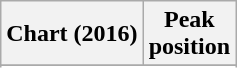<table class="wikitable sortable plainrowheaders" style="text-align:center">
<tr>
<th scope="col">Chart (2016)</th>
<th scope="col">Peak<br>position</th>
</tr>
<tr>
</tr>
<tr>
</tr>
<tr>
</tr>
<tr>
</tr>
<tr>
</tr>
<tr>
</tr>
<tr>
</tr>
<tr>
</tr>
<tr>
</tr>
<tr>
</tr>
<tr>
</tr>
<tr>
</tr>
<tr>
</tr>
<tr>
</tr>
<tr>
</tr>
<tr>
</tr>
<tr>
</tr>
<tr>
</tr>
<tr>
</tr>
<tr>
</tr>
<tr>
</tr>
<tr>
</tr>
<tr>
</tr>
<tr>
</tr>
<tr>
</tr>
</table>
